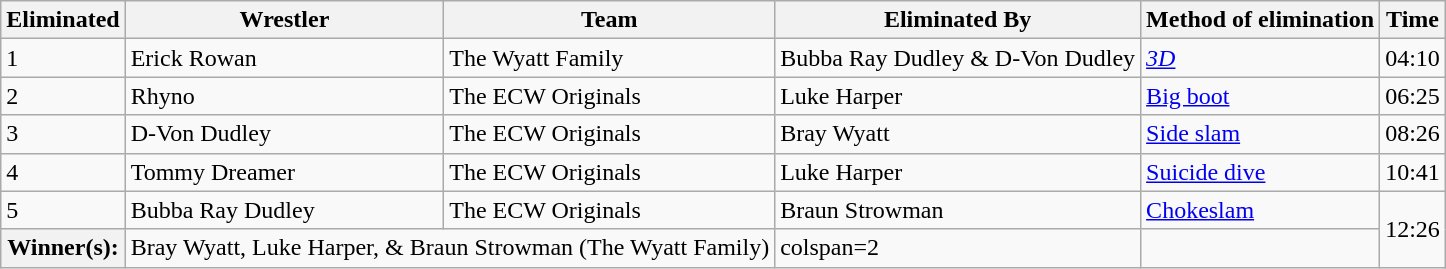<table class="wikitable">
<tr>
<th><strong>Eliminated</strong></th>
<th><strong>Wrestler</strong></th>
<th><strong>Team</strong></th>
<th><strong>Eliminated By</strong></th>
<th><strong>Method of elimination</strong></th>
<th><strong>Time</strong></th>
</tr>
<tr>
<td>1</td>
<td>Erick Rowan</td>
<td>The Wyatt Family</td>
<td>Bubba Ray Dudley & D-Von Dudley</td>
<td><em><a href='#'>3D</a></em></td>
<td>04:10</td>
</tr>
<tr>
<td>2</td>
<td>Rhyno</td>
<td>The ECW Originals</td>
<td>Luke Harper</td>
<td><a href='#'>Big boot</a></td>
<td>06:25</td>
</tr>
<tr>
<td>3</td>
<td>D-Von Dudley</td>
<td>The ECW Originals</td>
<td>Bray Wyatt</td>
<td><a href='#'>Side slam</a></td>
<td>08:26</td>
</tr>
<tr>
<td>4</td>
<td>Tommy Dreamer</td>
<td>The ECW Originals</td>
<td>Luke Harper</td>
<td><a href='#'>Suicide dive</a></td>
<td>10:41</td>
</tr>
<tr>
<td>5</td>
<td>Bubba Ray Dudley</td>
<td>The ECW Originals</td>
<td>Braun Strowman</td>
<td><a href='#'>Chokeslam</a></td>
<td rowspan=2>12:26</td>
</tr>
<tr>
<th>Winner(s):</th>
<td colspan="2" align=center>Bray Wyatt, Luke Harper, & Braun Strowman (The Wyatt Family)</td>
<td>colspan=2 </td>
</tr>
</table>
